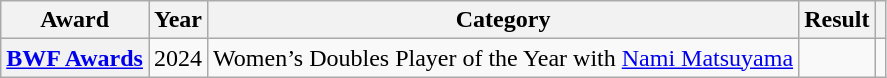<table class="wikitable plainrowheaders sortable">
<tr>
<th scope="col">Award</th>
<th scope="col">Year</th>
<th scope="col">Category</th>
<th scope="col">Result</th>
<th scope="col" class="unsortable"></th>
</tr>
<tr>
<th scope="row"><a href='#'>BWF Awards</a></th>
<td align="center">2024</td>
<td>Women’s Doubles Player of the Year with <a href='#'>Nami Matsuyama</a></td>
<td></td>
<td align="center"></td>
</tr>
</table>
